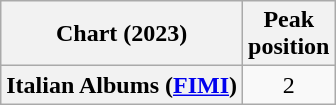<table class="wikitable sortable plainrowheaders" style="text-align:center">
<tr>
<th scope="col">Chart (2023)</th>
<th scope="col">Peak<br>position</th>
</tr>
<tr>
<th scope="row">Italian Albums (<a href='#'>FIMI</a>)</th>
<td>2</td>
</tr>
</table>
